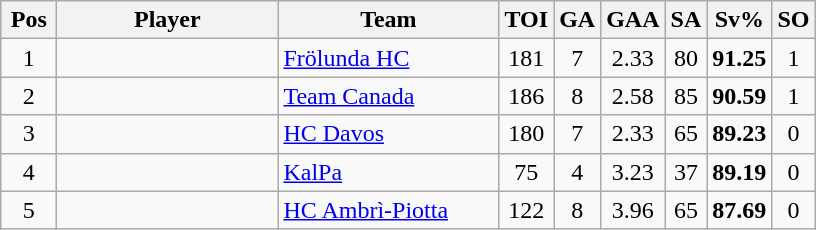<table class="wikitable sortable" style="text-align: center;">
<tr>
<th width=30>Pos</th>
<th width=140>Player</th>
<th width=140>Team</th>
<th width=20>TOI</th>
<th width=20>GA</th>
<th width=20>GAA</th>
<th width=20>SA</th>
<th width=20>Sv%</th>
<th width=20>SO</th>
</tr>
<tr>
<td>1</td>
<td align=left></td>
<td align=left><a href='#'>Frölunda HC</a></td>
<td>181</td>
<td>7</td>
<td>2.33</td>
<td>80</td>
<td><strong>91.25</strong></td>
<td>1</td>
</tr>
<tr>
<td>2</td>
<td align=left></td>
<td align=left><a href='#'>Team Canada</a></td>
<td>186</td>
<td>8</td>
<td>2.58</td>
<td>85</td>
<td><strong>90.59</strong></td>
<td>1</td>
</tr>
<tr>
<td>3</td>
<td align=left></td>
<td align=left><a href='#'>HC Davos</a></td>
<td>180</td>
<td>7</td>
<td>2.33</td>
<td>65</td>
<td><strong>89.23</strong></td>
<td>0</td>
</tr>
<tr>
<td>4</td>
<td align=left></td>
<td align=left><a href='#'>KalPa</a></td>
<td>75</td>
<td>4</td>
<td>3.23</td>
<td>37</td>
<td><strong>89.19</strong></td>
<td>0</td>
</tr>
<tr>
<td>5</td>
<td align=left></td>
<td align=left><a href='#'>HC Ambrì-Piotta</a></td>
<td>122</td>
<td>8</td>
<td>3.96</td>
<td>65</td>
<td><strong>87.69</strong></td>
<td>0</td>
</tr>
</table>
